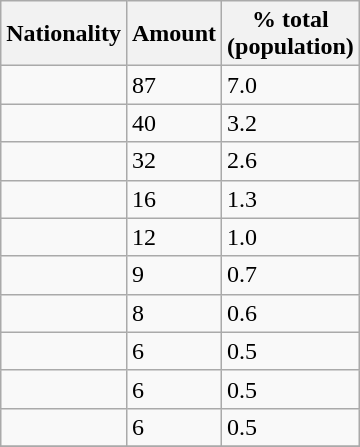<table class="wikitable floatright">
<tr>
<th>Nationality</th>
<th>Amount</th>
<th>% total<br>(population)</th>
</tr>
<tr>
<td></td>
<td>87</td>
<td>7.0</td>
</tr>
<tr>
<td></td>
<td>40</td>
<td>3.2</td>
</tr>
<tr>
<td></td>
<td>32</td>
<td>2.6</td>
</tr>
<tr>
<td></td>
<td>16</td>
<td>1.3</td>
</tr>
<tr>
<td></td>
<td>12</td>
<td>1.0</td>
</tr>
<tr>
<td></td>
<td>9</td>
<td>0.7</td>
</tr>
<tr>
<td></td>
<td>8</td>
<td>0.6</td>
</tr>
<tr>
<td></td>
<td>6</td>
<td>0.5</td>
</tr>
<tr>
<td></td>
<td>6</td>
<td>0.5</td>
</tr>
<tr>
<td></td>
<td>6</td>
<td>0.5</td>
</tr>
<tr>
</tr>
</table>
